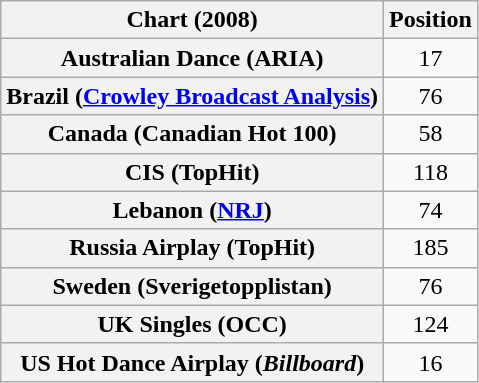<table class="wikitable sortable plainrowheaders" style="text-align:center">
<tr>
<th scope="col">Chart (2008)</th>
<th scope="col">Position</th>
</tr>
<tr>
<th scope="row">Australian Dance (ARIA)</th>
<td>17</td>
</tr>
<tr>
<th scope="row">Brazil (<a href='#'>Crowley Broadcast Analysis</a>)</th>
<td>76</td>
</tr>
<tr>
<th scope="row">Canada (Canadian Hot 100)</th>
<td>58</td>
</tr>
<tr>
<th scope="row">CIS (TopHit)</th>
<td>118</td>
</tr>
<tr>
<th scope="row">Lebanon (<a href='#'>NRJ</a>)</th>
<td>74</td>
</tr>
<tr>
<th scope="row">Russia Airplay (TopHit)</th>
<td>185</td>
</tr>
<tr>
<th scope="row">Sweden (Sverigetopplistan)</th>
<td>76</td>
</tr>
<tr>
<th scope="row">UK Singles (OCC)</th>
<td>124</td>
</tr>
<tr>
<th scope="row">US Hot Dance Airplay (<em>Billboard</em>)</th>
<td>16</td>
</tr>
</table>
